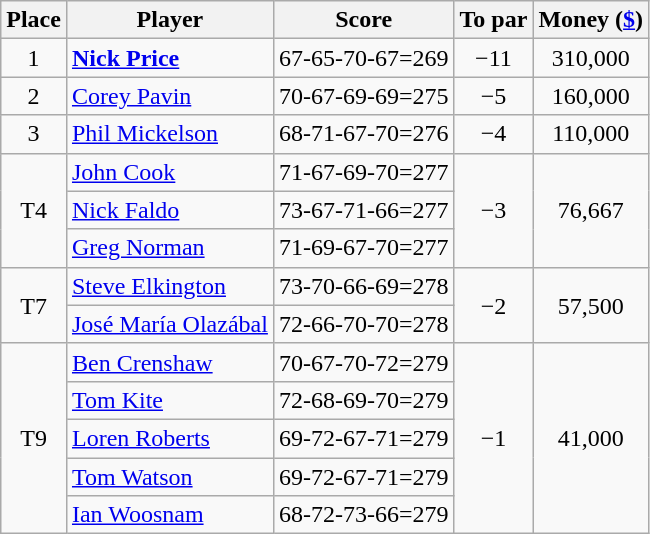<table class="wikitable">
<tr>
<th>Place</th>
<th>Player</th>
<th>Score</th>
<th>To par</th>
<th>Money (<a href='#'>$</a>)</th>
</tr>
<tr>
<td align=center>1</td>
<td> <strong><a href='#'>Nick Price</a></strong></td>
<td>67-65-70-67=269</td>
<td align=center>−11</td>
<td align=center>310,000</td>
</tr>
<tr>
<td align=center>2</td>
<td> <a href='#'>Corey Pavin</a></td>
<td>70-67-69-69=275</td>
<td align=center>−5</td>
<td align=center>160,000</td>
</tr>
<tr>
<td align=center>3</td>
<td> <a href='#'>Phil Mickelson</a></td>
<td>68-71-67-70=276</td>
<td align=center>−4</td>
<td align=center>110,000</td>
</tr>
<tr>
<td rowspan=3 align=center>T4</td>
<td> <a href='#'>John Cook</a></td>
<td>71-67-69-70=277</td>
<td rowspan=3 align=center>−3</td>
<td rowspan=3 align=center>76,667</td>
</tr>
<tr>
<td> <a href='#'>Nick Faldo</a></td>
<td>73-67-71-66=277</td>
</tr>
<tr>
<td> <a href='#'>Greg Norman</a></td>
<td>71-69-67-70=277</td>
</tr>
<tr>
<td rowspan=2 align=center>T7</td>
<td> <a href='#'>Steve Elkington</a></td>
<td>73-70-66-69=278</td>
<td rowspan=2 align=center>−2</td>
<td rowspan=2 align=center>57,500</td>
</tr>
<tr>
<td> <a href='#'>José María Olazábal</a></td>
<td>72-66-70-70=278</td>
</tr>
<tr>
<td rowspan=5 align=center>T9</td>
<td> <a href='#'>Ben Crenshaw</a></td>
<td>70-67-70-72=279</td>
<td rowspan=5 align=center>−1</td>
<td rowspan=5 align=center>41,000</td>
</tr>
<tr>
<td> <a href='#'>Tom Kite</a></td>
<td>72-68-69-70=279</td>
</tr>
<tr>
<td> <a href='#'>Loren Roberts</a></td>
<td>69-72-67-71=279</td>
</tr>
<tr>
<td> <a href='#'>Tom Watson</a></td>
<td>69-72-67-71=279</td>
</tr>
<tr>
<td> <a href='#'>Ian Woosnam</a></td>
<td>68-72-73-66=279</td>
</tr>
</table>
